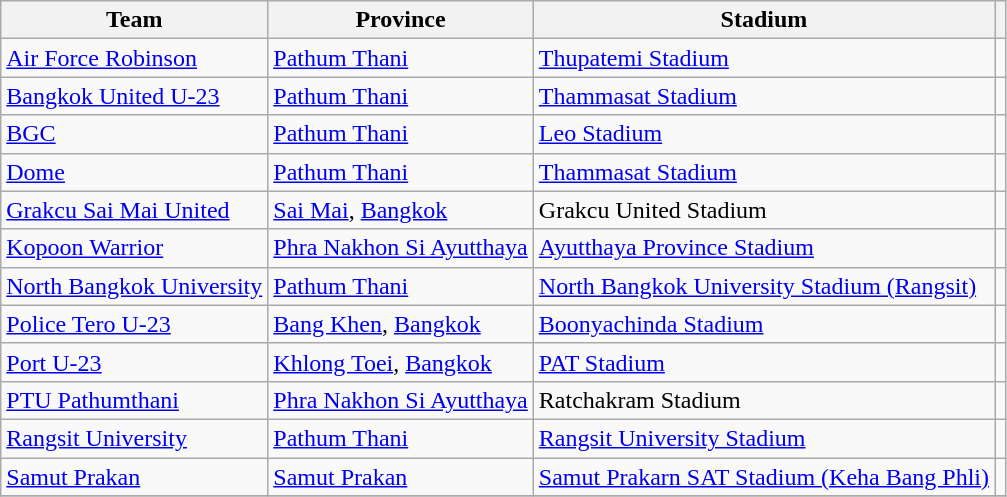<table class="wikitable sortable">
<tr>
<th>Team</th>
<th>Province</th>
<th>Stadium</th>
<th class="unsortable"></th>
</tr>
<tr>
<td><a href='#'>Air Force Robinson</a></td>
<td><a href='#'>Pathum Thani</a></td>
<td><a href='#'>Thupatemi Stadium</a></td>
<td></td>
</tr>
<tr>
<td><a href='#'>Bangkok United U-23</a></td>
<td><a href='#'>Pathum Thani</a></td>
<td><a href='#'>Thammasat Stadium</a></td>
<td></td>
</tr>
<tr>
<td><a href='#'>BGC</a></td>
<td><a href='#'>Pathum Thani</a></td>
<td><a href='#'>Leo Stadium</a></td>
<td></td>
</tr>
<tr>
<td><a href='#'>Dome</a></td>
<td><a href='#'>Pathum Thani</a></td>
<td><a href='#'>Thammasat Stadium</a></td>
<td></td>
</tr>
<tr>
<td><a href='#'>Grakcu Sai Mai United</a></td>
<td><a href='#'>Sai Mai</a>, <a href='#'>Bangkok</a></td>
<td>Grakcu United Stadium</td>
<td></td>
</tr>
<tr>
<td><a href='#'>Kopoon Warrior</a></td>
<td><a href='#'>Phra Nakhon Si Ayutthaya</a></td>
<td><a href='#'>Ayutthaya Province Stadium</a></td>
<td></td>
</tr>
<tr>
<td><a href='#'>North Bangkok University</a></td>
<td><a href='#'>Pathum Thani</a></td>
<td><a href='#'>North Bangkok University Stadium (Rangsit)</a></td>
<td></td>
</tr>
<tr>
<td><a href='#'>Police Tero U-23</a></td>
<td><a href='#'>Bang Khen</a>, <a href='#'>Bangkok</a></td>
<td><a href='#'>Boonyachinda Stadium</a></td>
<td></td>
</tr>
<tr>
<td><a href='#'>Port U-23</a></td>
<td><a href='#'>Khlong Toei</a>, <a href='#'>Bangkok</a></td>
<td><a href='#'>PAT Stadium</a></td>
<td></td>
</tr>
<tr>
<td><a href='#'>PTU Pathumthani</a></td>
<td><a href='#'>Phra Nakhon Si Ayutthaya</a></td>
<td>Ratchakram Stadium</td>
<td></td>
</tr>
<tr>
<td><a href='#'>Rangsit University</a></td>
<td><a href='#'>Pathum Thani</a></td>
<td><a href='#'>Rangsit University Stadium</a></td>
<td></td>
</tr>
<tr>
<td><a href='#'>Samut Prakan</a></td>
<td><a href='#'>Samut Prakan</a></td>
<td><a href='#'>Samut Prakarn SAT Stadium (Keha Bang Phli)</a></td>
<td></td>
</tr>
<tr>
</tr>
</table>
